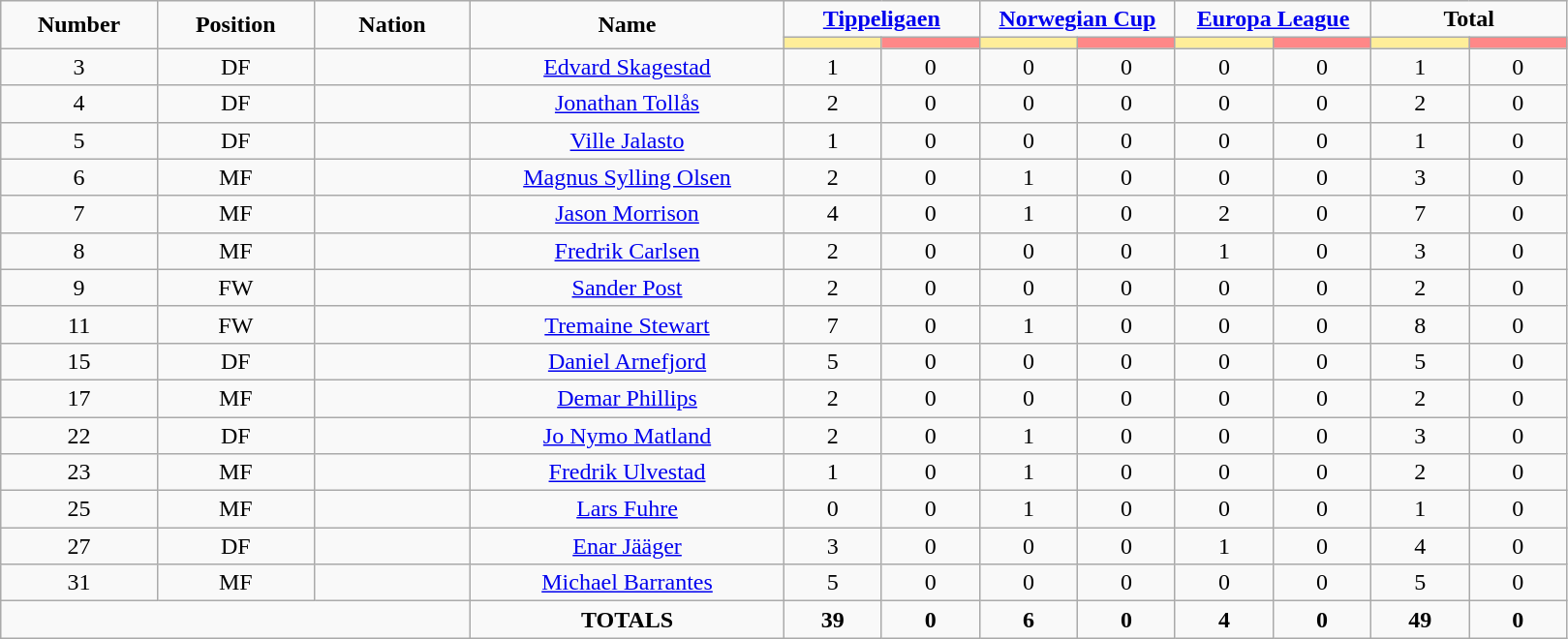<table class="wikitable" style="font-size: 100%; text-align: center;">
<tr>
<td rowspan="2" width="10%" align="center"><strong>Number</strong></td>
<td rowspan="2" width="10%" align="center"><strong>Position</strong></td>
<td rowspan="2" width="10%" align="center"><strong>Nation</strong></td>
<td rowspan="2" width="20%" align="center"><strong>Name</strong></td>
<td colspan="2" align="center"><strong><a href='#'>Tippeligaen</a></strong></td>
<td colspan="2" align="center"><strong><a href='#'>Norwegian Cup</a></strong></td>
<td colspan="2" align="center"><strong><a href='#'>Europa League</a></strong></td>
<td colspan="2" align="center"><strong>Total</strong></td>
</tr>
<tr>
<th width=60 style="background: #FFEE99"></th>
<th width=60 style="background: #FF8888"></th>
<th width=60 style="background: #FFEE99"></th>
<th width=60 style="background: #FF8888"></th>
<th width=60 style="background: #FFEE99"></th>
<th width=60 style="background: #FF8888"></th>
<th width=60 style="background: #FFEE99"></th>
<th width=60 style="background: #FF8888"></th>
</tr>
<tr>
<td>3</td>
<td>DF</td>
<td></td>
<td><a href='#'>Edvard Skagestad</a></td>
<td>1</td>
<td>0</td>
<td>0</td>
<td>0</td>
<td>0</td>
<td>0</td>
<td>1</td>
<td>0</td>
</tr>
<tr>
<td>4</td>
<td>DF</td>
<td></td>
<td><a href='#'>Jonathan Tollås</a></td>
<td>2</td>
<td>0</td>
<td>0</td>
<td>0</td>
<td>0</td>
<td>0</td>
<td>2</td>
<td>0</td>
</tr>
<tr>
<td>5</td>
<td>DF</td>
<td></td>
<td><a href='#'>Ville Jalasto</a></td>
<td>1</td>
<td>0</td>
<td>0</td>
<td>0</td>
<td>0</td>
<td>0</td>
<td>1</td>
<td>0</td>
</tr>
<tr>
<td>6</td>
<td>MF</td>
<td></td>
<td><a href='#'>Magnus Sylling Olsen</a></td>
<td>2</td>
<td>0</td>
<td>1</td>
<td>0</td>
<td>0</td>
<td>0</td>
<td>3</td>
<td>0</td>
</tr>
<tr>
<td>7</td>
<td>MF</td>
<td></td>
<td><a href='#'>Jason Morrison</a></td>
<td>4</td>
<td>0</td>
<td>1</td>
<td>0</td>
<td>2</td>
<td>0</td>
<td>7</td>
<td>0</td>
</tr>
<tr>
<td>8</td>
<td>MF</td>
<td></td>
<td><a href='#'>Fredrik Carlsen</a></td>
<td>2</td>
<td>0</td>
<td>0</td>
<td>0</td>
<td>1</td>
<td>0</td>
<td>3</td>
<td>0</td>
</tr>
<tr>
<td>9</td>
<td>FW</td>
<td></td>
<td><a href='#'>Sander Post</a></td>
<td>2</td>
<td>0</td>
<td>0</td>
<td>0</td>
<td>0</td>
<td>0</td>
<td>2</td>
<td>0</td>
</tr>
<tr>
<td>11</td>
<td>FW</td>
<td></td>
<td><a href='#'>Tremaine Stewart</a></td>
<td>7</td>
<td>0</td>
<td>1</td>
<td>0</td>
<td>0</td>
<td>0</td>
<td>8</td>
<td>0</td>
</tr>
<tr>
<td>15</td>
<td>DF</td>
<td></td>
<td><a href='#'>Daniel Arnefjord</a></td>
<td>5</td>
<td>0</td>
<td>0</td>
<td>0</td>
<td>0</td>
<td>0</td>
<td>5</td>
<td>0</td>
</tr>
<tr>
<td>17</td>
<td>MF</td>
<td></td>
<td><a href='#'>Demar Phillips</a></td>
<td>2</td>
<td>0</td>
<td>0</td>
<td>0</td>
<td>0</td>
<td>0</td>
<td>2</td>
<td>0</td>
</tr>
<tr>
<td>22</td>
<td>DF</td>
<td></td>
<td><a href='#'>Jo Nymo Matland</a></td>
<td>2</td>
<td>0</td>
<td>1</td>
<td>0</td>
<td>0</td>
<td>0</td>
<td>3</td>
<td>0</td>
</tr>
<tr>
<td>23</td>
<td>MF</td>
<td></td>
<td><a href='#'>Fredrik Ulvestad</a></td>
<td>1</td>
<td>0</td>
<td>1</td>
<td>0</td>
<td>0</td>
<td>0</td>
<td>2</td>
<td>0</td>
</tr>
<tr>
<td>25</td>
<td>MF</td>
<td></td>
<td><a href='#'>Lars Fuhre</a></td>
<td>0</td>
<td>0</td>
<td>1</td>
<td>0</td>
<td>0</td>
<td>0</td>
<td>1</td>
<td>0</td>
</tr>
<tr>
<td>27</td>
<td>DF</td>
<td></td>
<td><a href='#'>Enar Jääger</a></td>
<td>3</td>
<td>0</td>
<td>0</td>
<td>0</td>
<td>1</td>
<td>0</td>
<td>4</td>
<td>0</td>
</tr>
<tr>
<td>31</td>
<td>MF</td>
<td></td>
<td><a href='#'>Michael Barrantes</a></td>
<td>5</td>
<td>0</td>
<td>0</td>
<td>0</td>
<td>0</td>
<td>0</td>
<td>5</td>
<td>0</td>
</tr>
<tr>
<td colspan="3"></td>
<td><strong>TOTALS</strong></td>
<td><strong>39</strong></td>
<td><strong>0</strong></td>
<td><strong>6</strong></td>
<td><strong>0</strong></td>
<td><strong>4</strong></td>
<td><strong>0</strong></td>
<td><strong>49</strong></td>
<td><strong>0</strong></td>
</tr>
</table>
